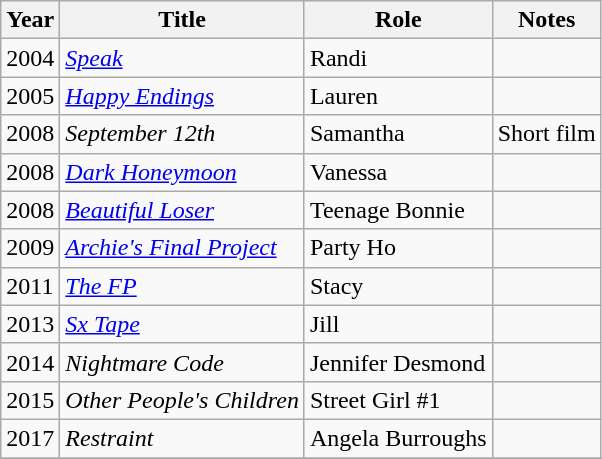<table class="wikitable sortable">
<tr>
<th>Year</th>
<th>Title</th>
<th>Role</th>
<th class="unsortable">Notes</th>
</tr>
<tr>
<td>2004</td>
<td><em><a href='#'>Speak</a></em></td>
<td>Randi</td>
<td></td>
</tr>
<tr>
<td>2005</td>
<td><em><a href='#'>Happy Endings</a></em></td>
<td>Lauren</td>
<td></td>
</tr>
<tr>
<td>2008</td>
<td><em>September 12th</em></td>
<td>Samantha</td>
<td>Short film</td>
</tr>
<tr>
<td>2008</td>
<td><em><a href='#'>Dark Honeymoon</a></em></td>
<td>Vanessa</td>
<td></td>
</tr>
<tr>
<td>2008</td>
<td><em><a href='#'>Beautiful Loser</a></em></td>
<td>Teenage Bonnie</td>
<td></td>
</tr>
<tr>
<td>2009</td>
<td><em><a href='#'>Archie's Final Project</a></em></td>
<td>Party Ho</td>
<td></td>
</tr>
<tr>
<td>2011</td>
<td><em><a href='#'>The FP</a></em></td>
<td>Stacy</td>
<td></td>
</tr>
<tr>
<td>2013</td>
<td><em><a href='#'>Sx Tape</a></em></td>
<td>Jill</td>
<td></td>
</tr>
<tr>
<td>2014</td>
<td><em>Nightmare Code</em></td>
<td>Jennifer Desmond</td>
<td></td>
</tr>
<tr>
<td>2015</td>
<td><em>Other People's Children</em></td>
<td>Street Girl #1</td>
<td></td>
</tr>
<tr>
<td>2017</td>
<td><em>Restraint</em></td>
<td>Angela Burroughs</td>
<td></td>
</tr>
<tr>
</tr>
</table>
